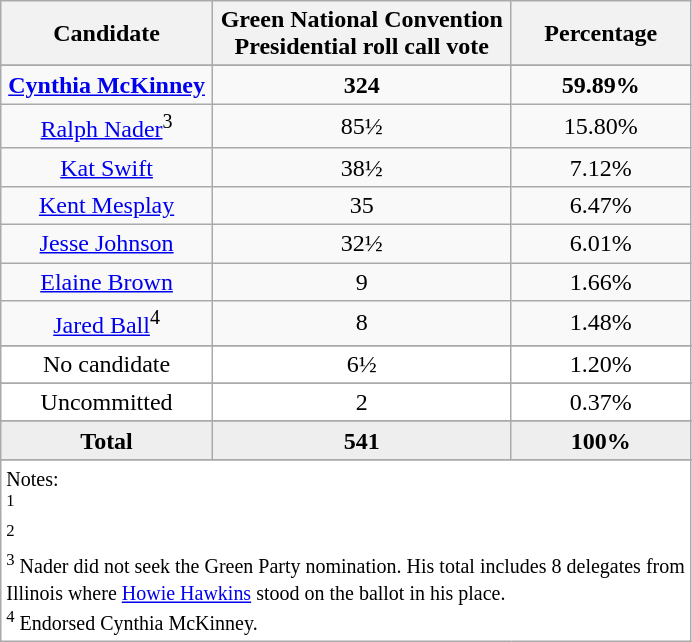<table class="wikitable" style="text-align:center;">
<tr>
<th>Candidate</th>
<th>Green National Convention <br>Presidential roll call vote</th>
<th style="width: 7em">Percentage</th>
</tr>
<tr>
</tr>
<tr>
<td><strong><a href='#'>Cynthia McKinney</a></strong></td>
<td><strong>324</strong></td>
<td><strong>59.89%</strong></td>
</tr>
<tr>
<td><a href='#'>Ralph Nader</a><sup>3</sup></td>
<td>85½</td>
<td>15.80%</td>
</tr>
<tr>
<td><a href='#'>Kat Swift</a></td>
<td>38½</td>
<td>7.12%</td>
</tr>
<tr>
<td><a href='#'>Kent Mesplay</a></td>
<td>35</td>
<td>6.47%</td>
</tr>
<tr>
<td><a href='#'>Jesse Johnson</a></td>
<td>32½</td>
<td>6.01%</td>
</tr>
<tr>
<td><a href='#'>Elaine Brown</a></td>
<td>9</td>
<td>1.66%</td>
</tr>
<tr>
<td><a href='#'>Jared Ball</a><sup>4</sup></td>
<td>8</td>
<td>1.48%</td>
</tr>
<tr>
</tr>
<tr style="background-color:#FFFFFF;">
<td>No candidate</td>
<td>6½</td>
<td>1.20%</td>
</tr>
<tr>
</tr>
<tr style="background-color:#FFFFFF;">
<td>Uncommitted</td>
<td>2</td>
<td>0.37%</td>
</tr>
<tr>
</tr>
<tr style="background-color:#EEEEEE;">
<td><strong>Total</strong></td>
<td><strong>541</strong></td>
<td><strong>100%</strong></td>
</tr>
<tr>
</tr>
<tr style="background-color:#FFFFFF;">
<td colspan="5" style="text-align:left;"><small>Notes:<br><sup>1</sup> <br><sup>2</sup> <br><sup>3</sup> Nader did not seek the Green Party nomination. His total includes 8 delegates from<br>Illinois where <a href='#'>Howie Hawkins</a> stood on the ballot in his place.<br><sup>4</sup> Endorsed Cynthia McKinney.</small></td>
</tr>
</table>
